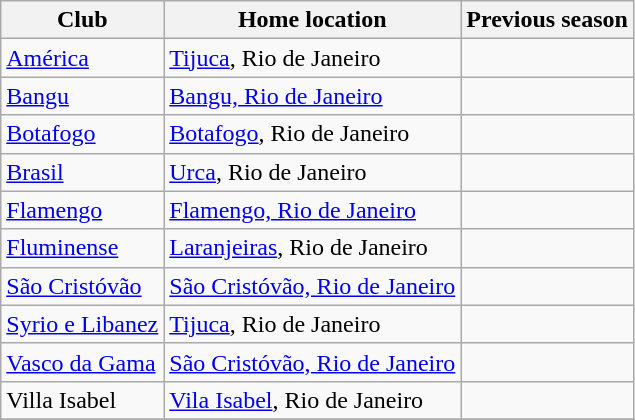<table class="wikitable sortable">
<tr>
<th>Club</th>
<th>Home location</th>
<th>Previous season</th>
</tr>
<tr>
<td><a href='#'>América</a></td>
<td><a href='#'>Tijuca</a>, Rio de Janeiro</td>
<td></td>
</tr>
<tr>
<td><a href='#'>Bangu</a></td>
<td><a href='#'>Bangu, Rio de Janeiro</a></td>
<td></td>
</tr>
<tr>
<td><a href='#'>Botafogo</a></td>
<td><a href='#'>Botafogo</a>, Rio de Janeiro</td>
<td></td>
</tr>
<tr>
<td><a href='#'>Brasil</a></td>
<td><a href='#'>Urca</a>, Rio de Janeiro</td>
<td></td>
</tr>
<tr>
<td><a href='#'>Flamengo</a></td>
<td><a href='#'>Flamengo, Rio de Janeiro</a></td>
<td></td>
</tr>
<tr>
<td><a href='#'>Fluminense</a></td>
<td><a href='#'>Laranjeiras</a>, Rio de Janeiro</td>
<td></td>
</tr>
<tr>
<td><a href='#'>São Cristóvão</a></td>
<td><a href='#'>São Cristóvão, Rio de Janeiro</a></td>
<td></td>
</tr>
<tr>
<td><a href='#'>Syrio e Libanez</a></td>
<td><a href='#'>Tijuca</a>, Rio de Janeiro</td>
<td></td>
</tr>
<tr>
<td><a href='#'>Vasco da Gama</a></td>
<td><a href='#'>São Cristóvão, Rio de Janeiro</a></td>
<td></td>
</tr>
<tr>
<td>Villa Isabel</td>
<td><a href='#'>Vila Isabel</a>, Rio de Janeiro</td>
<td></td>
</tr>
<tr>
</tr>
</table>
